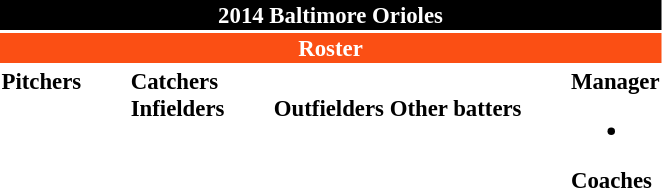<table class="toccolours" style="font-size: 95%;">
<tr>
<th colspan="10" style="background:black; color:#fff; text-align:center;">2014 Baltimore Orioles</th>
</tr>
<tr>
<td colspan="10" style="background:#fb4f14; color:white; text-align:center;"><strong>Roster</strong></td>
</tr>
<tr>
<td valign="top"><strong>Pitchers</strong><br>


















</td>
<td style="width:25px;"></td>
<td valign="top"><strong>Catchers</strong><br>



<strong>Infielders</strong>











</td>
<td style="width:25px;"></td>
<td valign="top"><br><strong>Outfielders</strong>







<strong>Other batters</strong>
</td>
<td style="width:25px;"></td>
<td valign="top"><strong>Manager</strong><br><ul><li></li></ul><strong>Coaches</strong>
 
 
 
 
 
 
 
 </td>
</tr>
</table>
